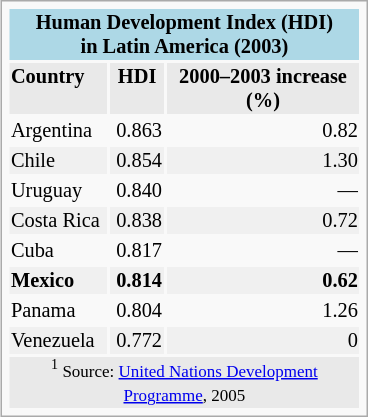<table style="width: 18em; font-size: 85%; text-align: left;" class="infobox">
<tr>
<th style="text-align:center; background:lightblue;" colspan="3">Human Development Index (HDI)<br>in Latin America (2003)</th>
</tr>
<tr>
<th style="background:#e9e9e9;"><strong>Country</strong></th>
<th style="text-align:center; background:#e9e9e9;"><strong>HDI</strong></th>
<th style="text-align:center; background:#e9e9e9;">2000–2003 increase (%)</th>
</tr>
<tr>
<td>Argentina</td>
<td align=right>0.863</td>
<td align=right>0.82</td>
</tr>
<tr style="background:#f0f0f0;">
<td>Chile</td>
<td style="text-align:right;">0.854</td>
<td style="text-align:right;">1.30</td>
</tr>
<tr>
<td>Uruguay</td>
<td align=right>0.840</td>
<td align=right>—</td>
</tr>
<tr style="background:#f0f0f0;">
<td>Costa Rica</td>
<td style="text-align:right;">0.838</td>
<td style="text-align:right;">0.72</td>
</tr>
<tr>
<td>Cuba</td>
<td align=right>0.817</td>
<td align=right>—</td>
</tr>
<tr style="background:#f0f0f0;">
<td><strong>Mexico</strong></td>
<td style="text-align:right;"><strong>0.814</strong></td>
<td style="text-align:right;"><strong>0.62</strong></td>
</tr>
<tr>
<td>Panama</td>
<td align=right>0.804</td>
<td align=right>1.26</td>
</tr>
<tr style="background:#f0f0f0;">
<td>Venezuela</td>
<td style="text-align:right;">0.772</td>
<td style="text-align:right;">0</td>
</tr>
<tr>
<td colspan="3"  style="background:#e9e9e9; text-align:center;"><small><sup>1</sup> Source: <a href='#'>United Nations Development Programme</a>, 2005 </small></td>
</tr>
</table>
